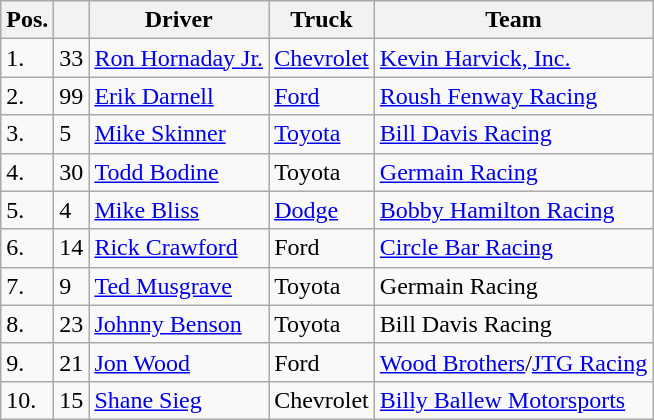<table class="wikitable">
<tr>
<th>Pos.</th>
<th></th>
<th>Driver</th>
<th>Truck</th>
<th>Team</th>
</tr>
<tr>
<td>1.</td>
<td>33</td>
<td><a href='#'>Ron Hornaday Jr.</a></td>
<td><a href='#'>Chevrolet</a></td>
<td><a href='#'>Kevin Harvick, Inc.</a></td>
</tr>
<tr>
<td>2.</td>
<td>99</td>
<td><a href='#'>Erik Darnell</a></td>
<td><a href='#'>Ford</a></td>
<td><a href='#'>Roush Fenway Racing</a></td>
</tr>
<tr>
<td>3.</td>
<td>5</td>
<td><a href='#'>Mike Skinner</a></td>
<td><a href='#'>Toyota</a></td>
<td><a href='#'>Bill Davis Racing</a></td>
</tr>
<tr>
<td>4.</td>
<td>30</td>
<td><a href='#'>Todd Bodine</a></td>
<td>Toyota</td>
<td><a href='#'>Germain Racing</a></td>
</tr>
<tr>
<td>5.</td>
<td>4</td>
<td><a href='#'>Mike Bliss</a></td>
<td><a href='#'>Dodge</a></td>
<td><a href='#'>Bobby Hamilton Racing</a></td>
</tr>
<tr>
<td>6.</td>
<td>14</td>
<td><a href='#'>Rick Crawford</a></td>
<td>Ford</td>
<td><a href='#'>Circle Bar Racing</a></td>
</tr>
<tr>
<td>7.</td>
<td>9</td>
<td><a href='#'>Ted Musgrave</a></td>
<td>Toyota</td>
<td>Germain Racing</td>
</tr>
<tr>
<td>8.</td>
<td>23</td>
<td><a href='#'>Johnny Benson</a></td>
<td>Toyota</td>
<td>Bill Davis Racing</td>
</tr>
<tr>
<td>9.</td>
<td>21</td>
<td><a href='#'>Jon Wood</a></td>
<td>Ford</td>
<td><a href='#'>Wood Brothers</a>/<a href='#'>JTG Racing</a></td>
</tr>
<tr>
<td>10.</td>
<td>15</td>
<td><a href='#'>Shane Sieg</a></td>
<td>Chevrolet</td>
<td><a href='#'>Billy Ballew Motorsports</a></td>
</tr>
</table>
